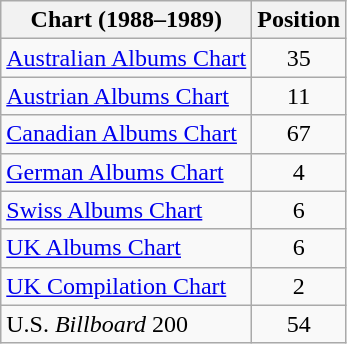<table class="wikitable sortable">
<tr>
<th align="left">Chart (1988–1989)</th>
<th align="left">Position</th>
</tr>
<tr>
<td align="left"><a href='#'>Australian Albums Chart</a></td>
<td style="text-align:center;">35</td>
</tr>
<tr>
<td align="left"><a href='#'>Austrian Albums Chart</a></td>
<td style="text-align:center;">11</td>
</tr>
<tr>
<td align="left"><a href='#'>Canadian Albums Chart</a></td>
<td style="text-align:center;">67</td>
</tr>
<tr>
<td align="left"><a href='#'>German Albums Chart</a></td>
<td style="text-align:center;">4</td>
</tr>
<tr>
<td align="left"><a href='#'>Swiss Albums Chart</a></td>
<td style="text-align:center;">6</td>
</tr>
<tr>
<td align="left"><a href='#'>UK Albums Chart</a></td>
<td style="text-align:center;">6</td>
</tr>
<tr>
<td align="left"><a href='#'>UK Compilation Chart</a></td>
<td style="text-align:center;">2</td>
</tr>
<tr>
<td align="left">U.S. <em>Billboard</em> 200</td>
<td style="text-align:center;">54</td>
</tr>
</table>
